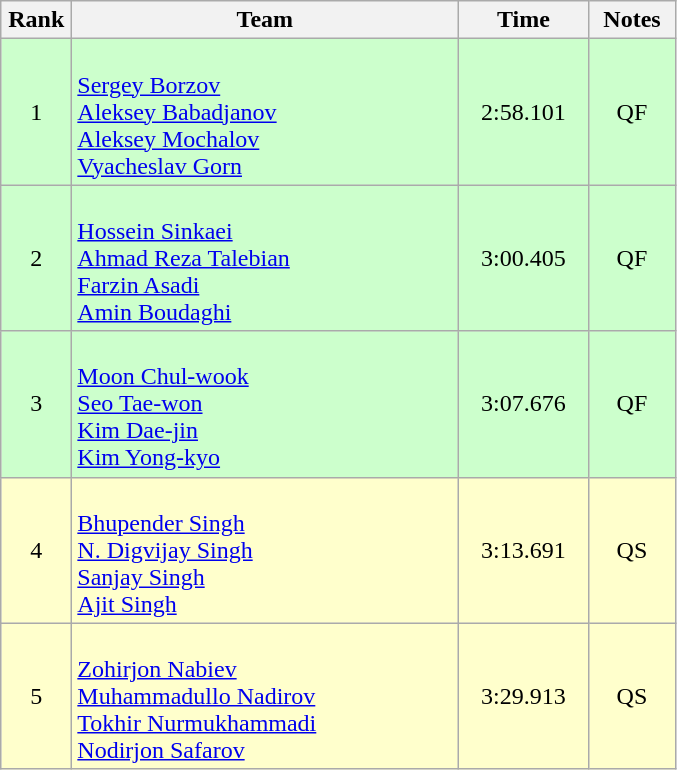<table class=wikitable style="text-align:center">
<tr>
<th width=40>Rank</th>
<th width=250>Team</th>
<th width=80>Time</th>
<th width=50>Notes</th>
</tr>
<tr bgcolor="ccffcc">
<td>1</td>
<td align=left><br><a href='#'>Sergey Borzov</a><br><a href='#'>Aleksey Babadjanov</a><br><a href='#'>Aleksey Mochalov</a><br><a href='#'>Vyacheslav Gorn</a></td>
<td>2:58.101</td>
<td>QF</td>
</tr>
<tr bgcolor="ccffcc">
<td>2</td>
<td align=left><br><a href='#'>Hossein Sinkaei</a><br><a href='#'>Ahmad Reza Talebian</a><br><a href='#'>Farzin Asadi</a><br><a href='#'>Amin Boudaghi</a></td>
<td>3:00.405</td>
<td>QF</td>
</tr>
<tr bgcolor="ccffcc">
<td>3</td>
<td align=left><br><a href='#'>Moon Chul-wook</a><br><a href='#'>Seo Tae-won</a><br><a href='#'>Kim Dae-jin</a><br><a href='#'>Kim Yong-kyo</a></td>
<td>3:07.676</td>
<td>QF</td>
</tr>
<tr bgcolor="#ffffcc">
<td>4</td>
<td align=left><br><a href='#'>Bhupender Singh</a><br><a href='#'>N. Digvijay Singh</a><br><a href='#'>Sanjay Singh</a><br><a href='#'>Ajit Singh</a></td>
<td>3:13.691</td>
<td>QS</td>
</tr>
<tr bgcolor="#ffffcc">
<td>5</td>
<td align=left><br><a href='#'>Zohirjon Nabiev</a><br><a href='#'>Muhammadullo Nadirov</a><br><a href='#'>Tokhir Nurmukhammadi</a><br><a href='#'>Nodirjon Safarov</a></td>
<td>3:29.913</td>
<td>QS</td>
</tr>
</table>
